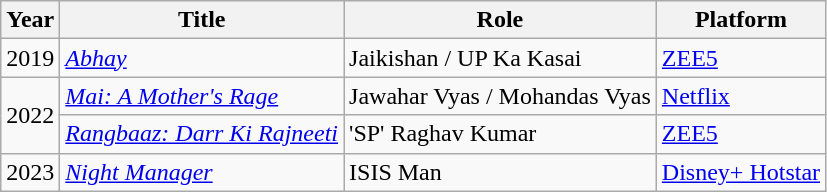<table class="wikitable">
<tr>
<th>Year</th>
<th>Title</th>
<th>Role</th>
<th>Platform</th>
</tr>
<tr>
<td>2019</td>
<td><em><a href='#'>Abhay</a></em></td>
<td>Jaikishan / UP Ka Kasai</td>
<td><a href='#'>ZEE5</a></td>
</tr>
<tr>
<td rowspan="2">2022</td>
<td><em><a href='#'>Mai: A Mother's Rage</a></em></td>
<td>Jawahar Vyas / Mohandas Vyas</td>
<td><a href='#'>Netflix</a></td>
</tr>
<tr>
<td><em><a href='#'>Rangbaaz: Darr Ki Rajneeti</a></em></td>
<td>'SP' Raghav Kumar</td>
<td><a href='#'>ZEE5</a></td>
</tr>
<tr>
<td>2023</td>
<td><em><a href='#'>Night Manager</a></em></td>
<td>ISIS Man</td>
<td><a href='#'>Disney+ Hotstar</a></td>
</tr>
</table>
